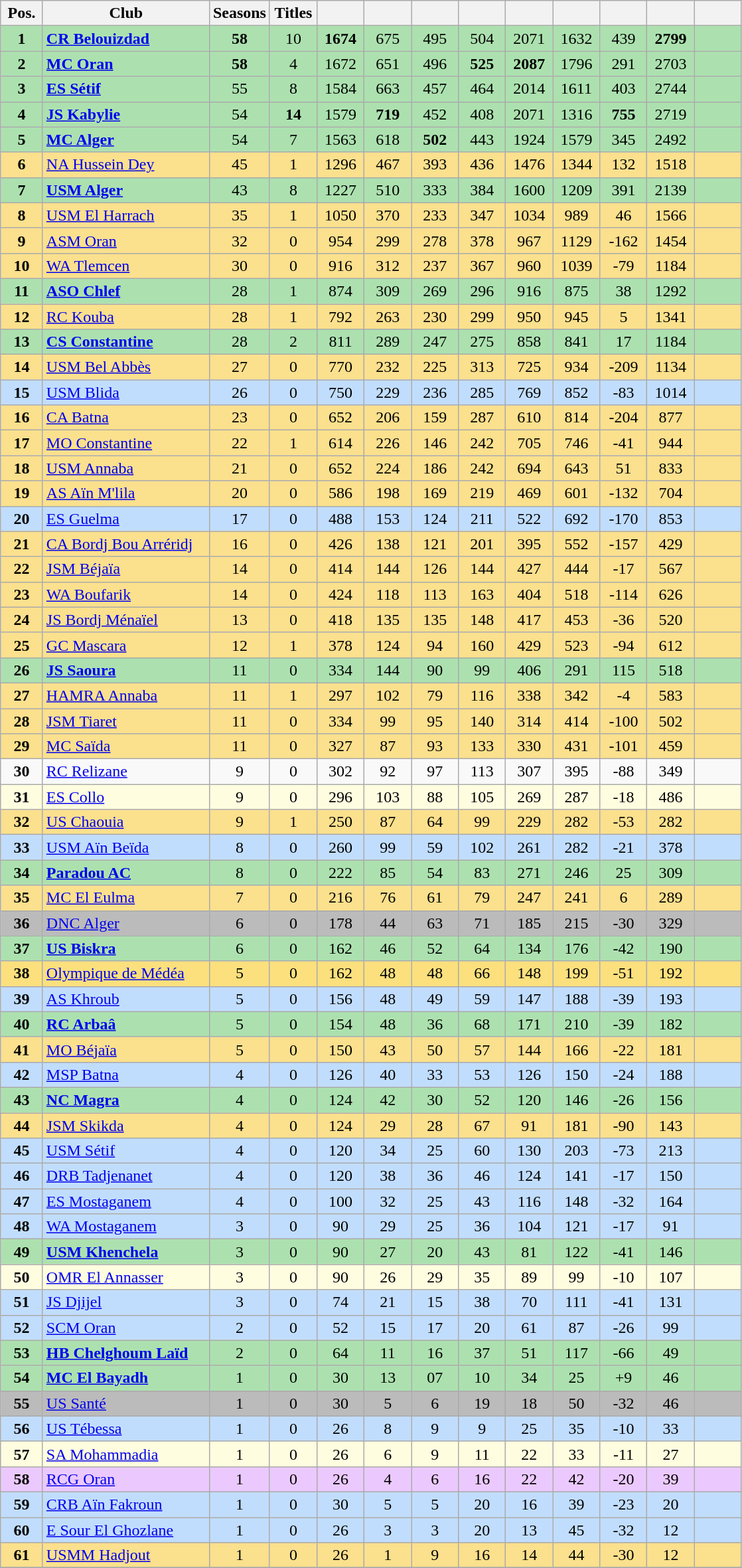<table class="wikitable sortable" style="text-align:center">
<tr>
<th width=35>Pos. <br></th>
<th width=160>Club <br></th>
<th width=40>Seasons <br></th>
<th width=40>Titles <br></th>
<th width=40> <br></th>
<th width=40> <br></th>
<th width=40> <br></th>
<th width=40> <br></th>
<th width=40> <br></th>
<th width=40> <br></th>
<th width=40> <br></th>
<th width=40> <br></th>
<th width=40> <br></th>
</tr>
<tr style="text-align:center; background:#ace1af;">
<td><strong>1</strong></td>
<td align=left><strong><a href='#'>CR Belouizdad</a></strong></td>
<td><strong>58</strong></td>
<td>10</td>
<td><strong>1674</strong></td>
<td>675</td>
<td>495</td>
<td>504</td>
<td>2071</td>
<td>1632</td>
<td>439</td>
<td><strong>2799</strong></td>
<td></td>
</tr>
<tr style="text-align:center; background:#ace1af;">
<td><strong>2</strong></td>
<td align=left><strong><a href='#'>MC Oran</a></strong></td>
<td><strong>58</strong></td>
<td>4</td>
<td>1672</td>
<td>651</td>
<td>496</td>
<td><strong>525</strong></td>
<td><strong>2087</strong></td>
<td>1796</td>
<td>291</td>
<td>2703</td>
<td></td>
</tr>
<tr style="text-align:center; background:#ace1af;">
<td><strong>3</strong></td>
<td align=left><strong><a href='#'>ES Sétif</a></strong></td>
<td>55</td>
<td>8</td>
<td>1584</td>
<td>663</td>
<td>457</td>
<td>464</td>
<td>2014</td>
<td>1611</td>
<td>403</td>
<td>2744</td>
<td></td>
</tr>
<tr style="text-align:center; background:#ace1af;">
<td><strong>4</strong></td>
<td align=left><strong><a href='#'>JS Kabylie</a></strong></td>
<td>54</td>
<td><strong>14</strong></td>
<td>1579</td>
<td><strong>719</strong></td>
<td>452</td>
<td>408</td>
<td>2071</td>
<td>1316</td>
<td><strong>755</strong></td>
<td>2719</td>
<td></td>
</tr>
<tr style="text-align:center; background:#ace1af;">
<td><strong>5</strong></td>
<td align=left><strong><a href='#'>MC Alger</a></strong></td>
<td>54</td>
<td>7</td>
<td>1563</td>
<td>618</td>
<td><strong>502</strong></td>
<td>443</td>
<td>1924</td>
<td>1579</td>
<td>345</td>
<td>2492</td>
<td></td>
</tr>
<tr style="text-align:center; background:#fbe08d;">
<td><strong>6</strong></td>
<td align=left><a href='#'>NA Hussein Dey</a></td>
<td>45</td>
<td>1</td>
<td>1296</td>
<td>467</td>
<td>393</td>
<td>436</td>
<td>1476</td>
<td>1344</td>
<td>132</td>
<td>1518</td>
<td></td>
</tr>
<tr style="text-align:center; background:#ace1af;">
<td><strong>7</strong></td>
<td align=left><strong><a href='#'>USM Alger</a></strong></td>
<td>43</td>
<td>8</td>
<td>1227</td>
<td>510</td>
<td>333</td>
<td>384</td>
<td>1600</td>
<td>1209</td>
<td>391</td>
<td>2139</td>
<td></td>
</tr>
<tr style="text-align:center; background:#fbe08d;">
<td><strong>8</strong></td>
<td align=left><a href='#'>USM El Harrach</a></td>
<td>35</td>
<td>1</td>
<td>1050</td>
<td>370</td>
<td>233</td>
<td>347</td>
<td>1034</td>
<td>989</td>
<td>46</td>
<td>1566</td>
<td></td>
</tr>
<tr style="text-align:center; background:#fbe08d;">
<td><strong>9</strong></td>
<td align=left><a href='#'>ASM Oran</a></td>
<td>32</td>
<td>0</td>
<td>954</td>
<td>299</td>
<td>278</td>
<td>378</td>
<td>967</td>
<td>1129</td>
<td>-162</td>
<td>1454</td>
<td></td>
</tr>
<tr style="text-align:center; background:#fbe08d;">
<td><strong>10</strong></td>
<td align=left><a href='#'>WA Tlemcen</a></td>
<td>30</td>
<td>0</td>
<td>916</td>
<td>312</td>
<td>237</td>
<td>367</td>
<td>960</td>
<td>1039</td>
<td>-79</td>
<td>1184</td>
<td></td>
</tr>
<tr style="width:10px; background:#ace1af;">
<td><strong>11</strong></td>
<td align=left><strong><a href='#'>ASO Chlef</a></strong></td>
<td>28</td>
<td>1</td>
<td>874</td>
<td>309</td>
<td>269</td>
<td>296</td>
<td>916</td>
<td>875</td>
<td>38</td>
<td>1292</td>
<td></td>
</tr>
<tr style="text-align:center; background:#fbe08d;">
<td><strong>12</strong></td>
<td align=left><a href='#'>RC Kouba</a></td>
<td>28</td>
<td>1</td>
<td>792</td>
<td>263</td>
<td>230</td>
<td>299</td>
<td>950</td>
<td>945</td>
<td>5</td>
<td>1341</td>
<td></td>
</tr>
<tr style="text-align:center; background:#ace1af;">
<td><strong>13</strong></td>
<td align=left><strong><a href='#'>CS Constantine</a></strong></td>
<td>28</td>
<td>2</td>
<td>811</td>
<td>289</td>
<td>247</td>
<td>275</td>
<td>858</td>
<td>841</td>
<td>17</td>
<td>1184</td>
<td></td>
</tr>
<tr style="text-align:center; background:#fbe08d;">
<td><strong>14</strong></td>
<td align=left><a href='#'>USM Bel Abbès</a></td>
<td>27</td>
<td>0</td>
<td>770</td>
<td>232</td>
<td>225</td>
<td>313</td>
<td>725</td>
<td>934</td>
<td>-209</td>
<td>1134</td>
<td></td>
</tr>
<tr style="width:10px; background:#c1ddfd;">
<td><strong>15</strong></td>
<td align=left><a href='#'>USM Blida</a></td>
<td>26</td>
<td>0</td>
<td>750</td>
<td>229</td>
<td>236</td>
<td>285</td>
<td>769</td>
<td>852</td>
<td>-83</td>
<td>1014</td>
<td></td>
</tr>
<tr style="text-align:center; background:#fbe08d;">
<td><strong>16</strong></td>
<td align=left><a href='#'>CA Batna</a></td>
<td>23</td>
<td>0</td>
<td>652</td>
<td>206</td>
<td>159</td>
<td>287</td>
<td>610</td>
<td>814</td>
<td>-204</td>
<td>877</td>
<td></td>
</tr>
<tr style="text-align:center; background:#fbe08d;">
<td><strong>17</strong></td>
<td align=left><a href='#'>MO Constantine</a></td>
<td>22</td>
<td>1</td>
<td>614</td>
<td>226</td>
<td>146</td>
<td>242</td>
<td>705</td>
<td>746</td>
<td>-41</td>
<td>944</td>
<td></td>
</tr>
<tr style="text-align:center; background:#fbe08d;">
<td><strong>18</strong></td>
<td align=left><a href='#'>USM Annaba</a></td>
<td>21</td>
<td>0</td>
<td>652</td>
<td>224</td>
<td>186</td>
<td>242</td>
<td>694</td>
<td>643</td>
<td>51</td>
<td>833</td>
<td></td>
</tr>
<tr style="text-align:center; background:#fbe08d;">
<td><strong>19</strong></td>
<td align=left><a href='#'>AS Aïn M'lila</a></td>
<td>20</td>
<td>0</td>
<td>586</td>
<td>198</td>
<td>169</td>
<td>219</td>
<td>469</td>
<td>601</td>
<td>-132</td>
<td>704</td>
<td></td>
</tr>
<tr style="width:10px; background:#c1ddfd;">
<td><strong>20</strong></td>
<td align=left><a href='#'>ES Guelma</a></td>
<td>17</td>
<td>0</td>
<td>488</td>
<td>153</td>
<td>124</td>
<td>211</td>
<td>522</td>
<td>692</td>
<td>-170</td>
<td>853</td>
<td></td>
</tr>
<tr style="text-align:center; background:#fbe08d;">
<td><strong>21</strong></td>
<td align=left><a href='#'>CA Bordj Bou Arréridj</a></td>
<td>16</td>
<td>0</td>
<td>426</td>
<td>138</td>
<td>121</td>
<td>201</td>
<td>395</td>
<td>552</td>
<td>-157</td>
<td>429</td>
<td></td>
</tr>
<tr style="text-align:center; background:#fbe08d;">
<td><strong>22</strong></td>
<td align=left><a href='#'>JSM Béjaïa</a></td>
<td>14</td>
<td>0</td>
<td>414</td>
<td>144</td>
<td>126</td>
<td>144</td>
<td>427</td>
<td>444</td>
<td>-17</td>
<td>567</td>
<td></td>
</tr>
<tr style="text-align:center; background:#fbe08d;">
<td><strong>23</strong></td>
<td align=left><a href='#'>WA Boufarik</a></td>
<td>14</td>
<td>0</td>
<td>424</td>
<td>118</td>
<td>113</td>
<td>163</td>
<td>404</td>
<td>518</td>
<td>-114</td>
<td>626</td>
<td></td>
</tr>
<tr style="text-align:center; background:#fbe08d;">
<td><strong>24</strong></td>
<td align=left><a href='#'>JS Bordj Ménaïel</a></td>
<td>13</td>
<td>0</td>
<td>418</td>
<td>135</td>
<td>135</td>
<td>148</td>
<td>417</td>
<td>453</td>
<td>-36</td>
<td>520</td>
<td></td>
</tr>
<tr style="text-align:center; background:#fbe08d;">
<td><strong>25</strong></td>
<td align=left><a href='#'>GC Mascara</a></td>
<td>12</td>
<td>1</td>
<td>378</td>
<td>124</td>
<td>94</td>
<td>160</td>
<td>429</td>
<td>523</td>
<td>-94</td>
<td>612</td>
<td></td>
</tr>
<tr style="text-align:center; background:#ace1af;">
<td><strong>26</strong></td>
<td align=left><strong><a href='#'>JS Saoura</a></strong></td>
<td>11</td>
<td>0</td>
<td>334</td>
<td>144</td>
<td>90</td>
<td>99</td>
<td>406</td>
<td>291</td>
<td>115</td>
<td>518</td>
<td></td>
</tr>
<tr style="text-align:center; background:#fbe08d;">
<td><strong>27</strong></td>
<td align=left><a href='#'>HAMRA Annaba</a></td>
<td>11</td>
<td>1</td>
<td>297</td>
<td>102</td>
<td>79</td>
<td>116</td>
<td>338</td>
<td>342</td>
<td>-4</td>
<td>583</td>
<td></td>
</tr>
<tr style="text-align:center; background:#fbe08d;">
<td><strong>28</strong></td>
<td align=left><a href='#'>JSM Tiaret</a></td>
<td>11</td>
<td>0</td>
<td>334</td>
<td>99</td>
<td>95</td>
<td>140</td>
<td>314</td>
<td>414</td>
<td>-100</td>
<td>502</td>
<td></td>
</tr>
<tr style="text-align:center; background:#fbe08d;">
<td><strong>29</strong></td>
<td align=left><a href='#'>MC Saïda</a></td>
<td>11</td>
<td>0</td>
<td>327</td>
<td>87</td>
<td>93</td>
<td>133</td>
<td>330</td>
<td>431</td>
<td>-101</td>
<td>459</td>
<td></td>
</tr>
<tr style="text-align:center; background:##fbe08d;">
<td><strong>30</strong></td>
<td align=left><a href='#'>RC Relizane</a></td>
<td>9</td>
<td>0</td>
<td>302</td>
<td>92</td>
<td>97</td>
<td>113</td>
<td>307</td>
<td>395</td>
<td>-88</td>
<td>349</td>
<td></td>
</tr>
<tr style="width:10px; background:#fffddf;">
<td><strong>31</strong></td>
<td align=left><a href='#'>ES Collo</a></td>
<td>9</td>
<td>0</td>
<td>296</td>
<td>103</td>
<td>88</td>
<td>105</td>
<td>269</td>
<td>287</td>
<td>-18</td>
<td>486</td>
<td></td>
</tr>
<tr style="text-align:center; background:#fbe08d;">
<td><strong>32</strong></td>
<td align=left><a href='#'>US Chaouia</a></td>
<td>9</td>
<td>1</td>
<td>250</td>
<td>87</td>
<td>64</td>
<td>99</td>
<td>229</td>
<td>282</td>
<td>-53</td>
<td>282</td>
<td></td>
</tr>
<tr style="width:10px; background:#c1ddfd;">
<td><strong>33</strong></td>
<td align=left><a href='#'>USM Aïn Beïda</a></td>
<td>8</td>
<td>0</td>
<td>260</td>
<td>99</td>
<td>59</td>
<td>102</td>
<td>261</td>
<td>282</td>
<td>-21</td>
<td>378</td>
<td></td>
</tr>
<tr style="text-align:center; background:#ace1af;">
<td><strong>34</strong></td>
<td align=left><strong><a href='#'>Paradou AC</a></strong></td>
<td>8</td>
<td>0</td>
<td>222</td>
<td>85</td>
<td>54</td>
<td>83</td>
<td>271</td>
<td>246</td>
<td>25</td>
<td>309</td>
<td></td>
</tr>
<tr style="text-align:center; background:#fbe08d;">
<td><strong>35</strong></td>
<td align=left><a href='#'>MC El Eulma</a></td>
<td>7</td>
<td>0</td>
<td>216</td>
<td>76</td>
<td>61</td>
<td>79</td>
<td>247</td>
<td>241</td>
<td>6</td>
<td>289</td>
<td></td>
</tr>
<tr style="width:10px; background:#bbb;">
<td><strong>36</strong></td>
<td align=left><a href='#'>DNC Alger</a></td>
<td>6</td>
<td>0</td>
<td>178</td>
<td>44</td>
<td>63</td>
<td>71</td>
<td>185</td>
<td>215</td>
<td>-30</td>
<td>329</td>
<td></td>
</tr>
<tr style="text-align:center; background:#ace1af;">
<td><strong>37</strong></td>
<td align=left><strong><a href='#'>US Biskra</a></strong></td>
<td>6</td>
<td>0</td>
<td>162</td>
<td>46</td>
<td>52</td>
<td>64</td>
<td>134</td>
<td>176</td>
<td>-42</td>
<td>190</td>
<td></td>
</tr>
<tr style="text-align:center; background:#fbe07d;">
<td><strong>38</strong></td>
<td align=left><a href='#'>Olympique de Médéa</a></td>
<td>5</td>
<td>0</td>
<td>162</td>
<td>48</td>
<td>48</td>
<td>66</td>
<td>148</td>
<td>199</td>
<td>-51</td>
<td>192</td>
<td></td>
</tr>
<tr style="width:10px; background:#c1ddfd;">
<td><strong>39</strong></td>
<td align=left><a href='#'>AS Khroub</a></td>
<td>5</td>
<td>0</td>
<td>156</td>
<td>48</td>
<td>49</td>
<td>59</td>
<td>147</td>
<td>188</td>
<td>-39</td>
<td>193</td>
<td></td>
</tr>
<tr style="text-align:center; background:#ace1af;">
<td><strong>40</strong></td>
<td align=left><strong><a href='#'>RC Arbaâ</a></strong></td>
<td>5</td>
<td>0</td>
<td>154</td>
<td>48</td>
<td>36</td>
<td>68</td>
<td>171</td>
<td>210</td>
<td>-39</td>
<td>182</td>
<td></td>
</tr>
<tr style="text-align:center; background:#fbe08d;">
<td><strong>41</strong></td>
<td align=left><a href='#'>MO Béjaïa</a></td>
<td>5</td>
<td>0</td>
<td>150</td>
<td>43</td>
<td>50</td>
<td>57</td>
<td>144</td>
<td>166</td>
<td>-22</td>
<td>181</td>
<td></td>
</tr>
<tr style="width:10px; background:#c1ddfd;">
<td><strong>42</strong></td>
<td align=left><a href='#'>MSP Batna</a></td>
<td>4</td>
<td>0</td>
<td>126</td>
<td>40</td>
<td>33</td>
<td>53</td>
<td>126</td>
<td>150</td>
<td>-24</td>
<td>188</td>
<td></td>
</tr>
<tr style="text-align:center; background:#ace1af;">
<td><strong>43</strong></td>
<td align=left><strong><a href='#'>NC Magra</a></strong></td>
<td>4</td>
<td>0</td>
<td>124</td>
<td>42</td>
<td>30</td>
<td>52</td>
<td>120</td>
<td>146</td>
<td>-26</td>
<td>156</td>
<td></td>
</tr>
<tr style="text-align:center; background:#fbe08d;">
<td><strong>44</strong></td>
<td align=left><a href='#'>JSM Skikda</a></td>
<td>4</td>
<td>0</td>
<td>124</td>
<td>29</td>
<td>28</td>
<td>67</td>
<td>91</td>
<td>181</td>
<td>-90</td>
<td>143</td>
<td></td>
</tr>
<tr style="width:10px; background:#c1ddfd;">
<td><strong>45</strong></td>
<td align=left><a href='#'>USM Sétif</a></td>
<td>4</td>
<td>0</td>
<td>120</td>
<td>34</td>
<td>25</td>
<td>60</td>
<td>130</td>
<td>203</td>
<td>-73</td>
<td>213</td>
<td></td>
</tr>
<tr style="width:10px; background:#c1ddfd;">
<td><strong>46</strong></td>
<td align=left><a href='#'>DRB Tadjenanet</a></td>
<td>4</td>
<td>0</td>
<td>120</td>
<td>38</td>
<td>36</td>
<td>46</td>
<td>124</td>
<td>141</td>
<td>-17</td>
<td>150</td>
<td></td>
</tr>
<tr style="width:10px; background:#c1ddfd;">
<td><strong>47</strong></td>
<td align=left><a href='#'>ES Mostaganem</a></td>
<td>4</td>
<td>0</td>
<td>100</td>
<td>32</td>
<td>25</td>
<td>43</td>
<td>116</td>
<td>148</td>
<td>-32</td>
<td>164</td>
<td></td>
</tr>
<tr style="width:10px; background:#c1ddfd;">
<td><strong>48</strong></td>
<td align=left><a href='#'>WA Mostaganem</a></td>
<td>3</td>
<td>0</td>
<td>90</td>
<td>29</td>
<td>25</td>
<td>36</td>
<td>104</td>
<td>121</td>
<td>-17</td>
<td>91</td>
<td></td>
</tr>
<tr style="text-align:center; background:#ace1af;">
<td><strong>49</strong></td>
<td align=left><strong><a href='#'>USM Khenchela</a></strong></td>
<td>3</td>
<td>0</td>
<td>90</td>
<td>27</td>
<td>20</td>
<td>43</td>
<td>81</td>
<td>122</td>
<td>-41</td>
<td>146</td>
<td></td>
</tr>
<tr style="width:10px; background:#fffddf;">
<td><strong>50</strong></td>
<td align=left><a href='#'>OMR El Annasser</a></td>
<td>3</td>
<td>0</td>
<td>90</td>
<td>26</td>
<td>29</td>
<td>35</td>
<td>89</td>
<td>99</td>
<td>-10</td>
<td>107</td>
<td></td>
</tr>
<tr style="width:10px; background:#c1ddfd;">
<td><strong>51</strong></td>
<td align=left><a href='#'>JS Djijel</a></td>
<td>3</td>
<td>0</td>
<td>74</td>
<td>21</td>
<td>15</td>
<td>38</td>
<td>70</td>
<td>111</td>
<td>-41</td>
<td>131</td>
<td></td>
</tr>
<tr style="width:10px; background:#c1ddfd;">
<td><strong>52</strong></td>
<td align=left><a href='#'>SCM Oran</a></td>
<td>2</td>
<td>0</td>
<td>52</td>
<td>15</td>
<td>17</td>
<td>20</td>
<td>61</td>
<td>87</td>
<td>-26</td>
<td>99</td>
<td></td>
</tr>
<tr style="text-align:center; background:#ace1af;">
<td><strong>53</strong></td>
<td align=left><strong><a href='#'>HB Chelghoum Laïd</a></strong></td>
<td>2</td>
<td>0</td>
<td>64</td>
<td>11</td>
<td>16</td>
<td>37</td>
<td>51</td>
<td>117</td>
<td>-66</td>
<td>49</td>
<td></td>
</tr>
<tr style="text-align:center; background:#ace1af;">
<td><strong>54</strong></td>
<td align=left><strong><a href='#'>MC El Bayadh</a></strong></td>
<td>1</td>
<td>0</td>
<td>30</td>
<td>13</td>
<td>07</td>
<td>10</td>
<td>34</td>
<td>25</td>
<td>+9</td>
<td>46</td>
<td></td>
</tr>
<tr style="width:10px; background:#bbb;">
<td><strong>55</strong></td>
<td align=left><a href='#'>US Santé</a></td>
<td>1</td>
<td>0</td>
<td>30</td>
<td>5</td>
<td>6</td>
<td>19</td>
<td>18</td>
<td>50</td>
<td>-32</td>
<td>46</td>
<td></td>
</tr>
<tr style="width:10px; background:#c1ddfd;">
<td><strong>56</strong></td>
<td align=left><a href='#'>US Tébessa</a></td>
<td>1</td>
<td>0</td>
<td>26</td>
<td>8</td>
<td>9</td>
<td>9</td>
<td>25</td>
<td>35</td>
<td>-10</td>
<td>33</td>
<td></td>
</tr>
<tr style="width:10px; background:#fffddf;">
<td><strong>57</strong></td>
<td align=left><a href='#'>SA Mohammadia</a></td>
<td>1</td>
<td>0</td>
<td>26</td>
<td>6</td>
<td>9</td>
<td>11</td>
<td>22</td>
<td>33</td>
<td>-11</td>
<td>27</td>
<td></td>
</tr>
<tr style="width:10px; background:#ebc9fe;">
<td><strong>58</strong></td>
<td align=left><a href='#'>RCG Oran</a></td>
<td>1</td>
<td>0</td>
<td>26</td>
<td>4</td>
<td>6</td>
<td>16</td>
<td>22</td>
<td>42</td>
<td>-20</td>
<td>39</td>
<td></td>
</tr>
<tr style="width:10px; background:#c1ddfd;">
<td><strong>59</strong></td>
<td align=left><a href='#'>CRB Aïn Fakroun</a></td>
<td>1</td>
<td>0</td>
<td>30</td>
<td>5</td>
<td>5</td>
<td>20</td>
<td>16</td>
<td>39</td>
<td>-23</td>
<td>20</td>
<td></td>
</tr>
<tr style="width:10px; background:#c1ddfd;">
<td><strong>60</strong></td>
<td align=left><a href='#'>E Sour El Ghozlane</a></td>
<td>1</td>
<td>0</td>
<td>26</td>
<td>3</td>
<td>3</td>
<td>20</td>
<td>13</td>
<td>45</td>
<td>-32</td>
<td>12</td>
<td></td>
</tr>
<tr style="text-align:center; background:#fbe08d;">
<td><strong>61</strong></td>
<td align=left><a href='#'>USMM Hadjout</a></td>
<td>1</td>
<td>0</td>
<td>26</td>
<td>1</td>
<td>9</td>
<td>16</td>
<td>14</td>
<td>44</td>
<td>-30</td>
<td>12</td>
<td></td>
</tr>
<tr>
</tr>
</table>
